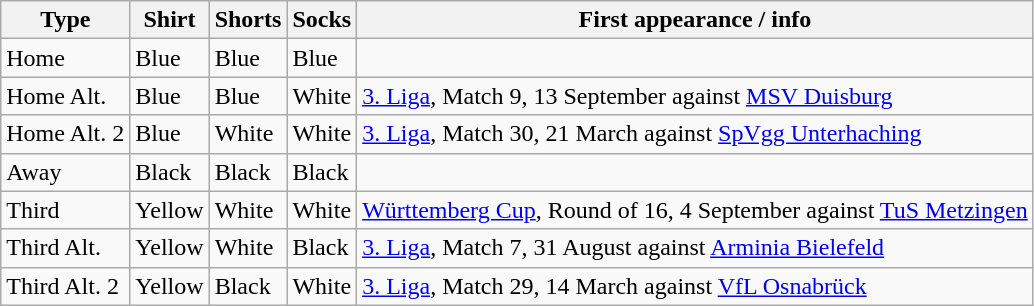<table class="wikitable">
<tr>
<th>Type</th>
<th>Shirt</th>
<th>Shorts</th>
<th>Socks</th>
<th>First appearance / info</th>
</tr>
<tr>
<td>Home</td>
<td>Blue</td>
<td>Blue</td>
<td>Blue</td>
<td></td>
</tr>
<tr>
<td>Home Alt.</td>
<td>Blue</td>
<td>Blue</td>
<td>White</td>
<td><a href='#'>3. Liga</a>, Match 9, 13 September against <a href='#'>MSV Duisburg</a></td>
</tr>
<tr>
<td>Home Alt. 2</td>
<td>Blue</td>
<td>White</td>
<td>White</td>
<td><a href='#'>3. Liga</a>, Match 30, 21 March against <a href='#'>SpVgg Unterhaching</a></td>
</tr>
<tr>
<td>Away</td>
<td>Black</td>
<td>Black</td>
<td>Black</td>
<td></td>
</tr>
<tr>
<td>Third</td>
<td>Yellow</td>
<td>White</td>
<td>White</td>
<td><a href='#'>Württemberg Cup</a>, Round of 16, 4 September against <a href='#'>TuS Metzingen</a></td>
</tr>
<tr>
<td>Third Alt.</td>
<td>Yellow</td>
<td>White</td>
<td>Black</td>
<td><a href='#'>3. Liga</a>, Match 7, 31 August against <a href='#'>Arminia Bielefeld</a></td>
</tr>
<tr>
<td>Third Alt. 2</td>
<td>Yellow</td>
<td>Black</td>
<td>White</td>
<td><a href='#'>3. Liga</a>, Match 29, 14 March against <a href='#'>VfL Osnabrück</a></td>
</tr>
</table>
